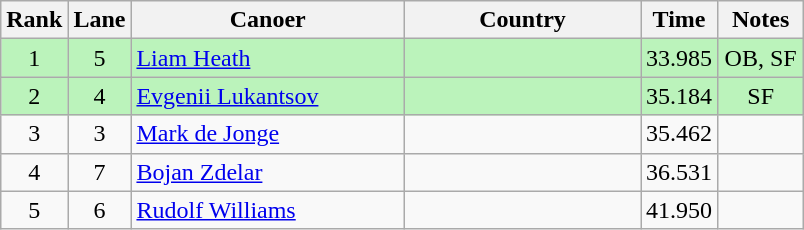<table class="wikitable" style="text-align:center;">
<tr>
<th width=30>Rank</th>
<th width=30>Lane</th>
<th width=175>Canoer</th>
<th width=150>Country</th>
<th width=30>Time</th>
<th width=50>Notes</th>
</tr>
<tr bgcolor=bbf3bb>
<td>1</td>
<td>5</td>
<td align=left><a href='#'>Liam Heath</a></td>
<td align=left></td>
<td>33.985</td>
<td>OB, SF</td>
</tr>
<tr bgcolor=bbf3bb>
<td>2</td>
<td>4</td>
<td align=left><a href='#'>Evgenii Lukantsov</a></td>
<td align=left></td>
<td>35.184</td>
<td>SF</td>
</tr>
<tr>
<td>3</td>
<td>3</td>
<td align=left><a href='#'>Mark de Jonge</a></td>
<td align=left></td>
<td>35.462</td>
<td></td>
</tr>
<tr>
<td>4</td>
<td>7</td>
<td align=left><a href='#'>Bojan Zdelar</a></td>
<td align=left></td>
<td>36.531</td>
<td></td>
</tr>
<tr>
<td>5</td>
<td>6</td>
<td align=left><a href='#'>Rudolf Williams</a></td>
<td align=left></td>
<td>41.950</td>
<td></td>
</tr>
</table>
